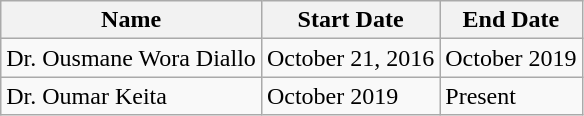<table class="wikitable">
<tr>
<th>Name</th>
<th>Start Date</th>
<th>End Date</th>
</tr>
<tr>
<td>Dr. Ousmane Wora Diallo</td>
<td>October 21, 2016</td>
<td>October 2019</td>
</tr>
<tr>
<td>Dr. Oumar Keita</td>
<td>October 2019</td>
<td>Present</td>
</tr>
</table>
